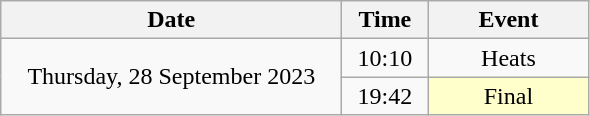<table class = "wikitable" style="text-align:center;">
<tr>
<th width=220>Date</th>
<th width=50>Time</th>
<th width=100>Event</th>
</tr>
<tr>
<td rowspan=3>Thursday, 28 September 2023</td>
<td>10:10</td>
<td>Heats</td>
</tr>
<tr>
<td>19:42</td>
<td bgcolor=ffffcc>Final</td>
</tr>
</table>
